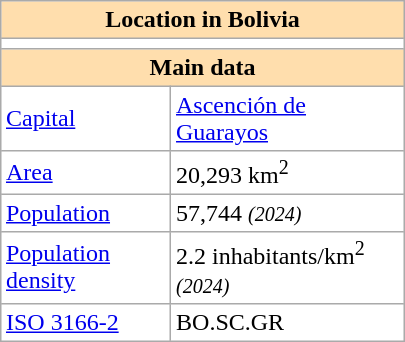<table border=1 align=right cellpadding=3 cellspacing=0 width=270 style="margin: 0 0 1em 1em; border: 1px #aaa solid; border-collapse: collapse;">
<tr>
<th colspan="2" bgcolor="#FFDEAD">Location in Bolivia</th>
</tr>
<tr>
<td colspan="2" align="center" bgcolor="#ffffff"></td>
</tr>
<tr>
<th colspan="2" bgcolor="#FFDEAD">Main data</th>
</tr>
<tr>
<td><a href='#'>Capital</a></td>
<td><a href='#'>Ascención de Guarayos</a></td>
</tr>
<tr>
<td><a href='#'>Area</a></td>
<td>20,293 km<sup>2</sup></td>
</tr>
<tr>
<td><a href='#'>Population</a></td>
<td>57,744 <em><small>(2024)</small></em></td>
</tr>
<tr>
<td><a href='#'>Population density</a></td>
<td>2.2 inhabitants/km<sup>2</sup> <em><small>(2024)</small></em></td>
</tr>
<tr>
<td><a href='#'>ISO 3166-2</a></td>
<td>BO.SC.GR</td>
</tr>
</table>
